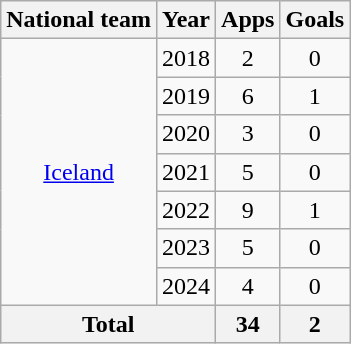<table class="wikitable" style="text-align:center">
<tr>
<th>National team</th>
<th>Year</th>
<th>Apps</th>
<th>Goals</th>
</tr>
<tr>
<td rowspan="7"><a href='#'>Iceland</a></td>
<td>2018</td>
<td>2</td>
<td>0</td>
</tr>
<tr>
<td>2019</td>
<td>6</td>
<td>1</td>
</tr>
<tr>
<td>2020</td>
<td>3</td>
<td>0</td>
</tr>
<tr>
<td>2021</td>
<td>5</td>
<td>0</td>
</tr>
<tr>
<td>2022</td>
<td>9</td>
<td>1</td>
</tr>
<tr>
<td>2023</td>
<td>5</td>
<td>0</td>
</tr>
<tr>
<td>2024</td>
<td>4</td>
<td>0</td>
</tr>
<tr>
<th colspan="2">Total</th>
<th>34</th>
<th>2</th>
</tr>
</table>
